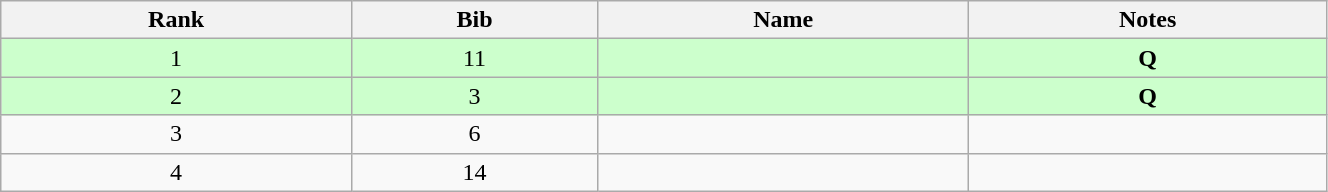<table class="wikitable" style="text-align:center;" width=70%>
<tr>
<th>Rank</th>
<th>Bib</th>
<th>Name</th>
<th>Notes</th>
</tr>
<tr bgcolor="#ccffcc">
<td>1</td>
<td>11</td>
<td align=left></td>
<td><strong>Q</strong></td>
</tr>
<tr bgcolor="#ccffcc">
<td>2</td>
<td>3</td>
<td align=left></td>
<td><strong>Q</strong></td>
</tr>
<tr>
<td>3</td>
<td>6</td>
<td align=left></td>
<td></td>
</tr>
<tr>
<td>4</td>
<td>14</td>
<td align=left></td>
<td></td>
</tr>
</table>
